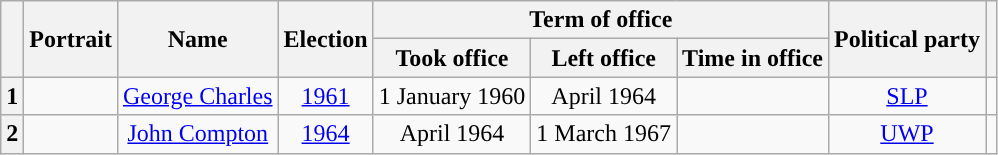<table class=wikitable style=text-align:center>
<tr>
<th rowspan=2></th>
<th rowspan=2>Portrait</th>
<th rowspan=2>Name<br></th>
<th rowspan="2">Election</th>
<th colspan=3>Term of office</th>
<th rowspan=2>Political party</th>
<th rowspan=2></th>
</tr>
<tr>
<th>Took office</th>
<th>Left office</th>
<th>Time in office</th>
</tr>
<tr>
<th style="background:">1</th>
<td></td>
<td><a href='#'>George Charles</a><br></td>
<td><a href='#'>1961</a></td>
<td>1 January 1960</td>
<td>April 1964</td>
<td></td>
<td><a href='#'>SLP</a></td>
<td></td>
</tr>
<tr>
<th style="background:">2</th>
<td></td>
<td><a href='#'>John Compton</a><br></td>
<td><a href='#'>1964</a></td>
<td>April 1964</td>
<td>1 March 1967</td>
<td></td>
<td><a href='#'>UWP</a></td>
<td></td>
</tr>
</table>
